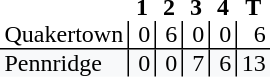<table style="border-collapse: collapse;">
<tr>
<th style="text-align: left;"></th>
<th style="text-align: center; padding: 0px 3px 0px 3px; width:12px;">1</th>
<th style="text-align: center; padding: 0px 3px 0px 3px; width:12px;">2</th>
<th style="text-align: center; padding: 0px 3px 0px 3px; width:12px;">3</th>
<th style="text-align: center; padding: 0px 3px 0px 3px; width:12px;">4</th>
<th style="text-align: center; padding: 0px 3px 0px 3px; width:12px;">T</th>
</tr>
<tr>
<td style="text-align: left; border-bottom: 1px solid black; padding: 0px 3px 0px 3px;">Quakertown</td>
<td style="border-left: 1px solid black; border-bottom: 1px solid black; text-align: right; padding: 0px 3px 0px 3px;">0</td>
<td style="border-left: 1px solid black; border-bottom: 1px solid black; text-align: right; padding: 0px 3px 0px 3px;">6</td>
<td style="border-left: 1px solid black; border-bottom: 1px solid black; text-align: right; padding: 0px 3px 0px 3px;">0</td>
<td style="border-left: 1px solid black; border-bottom: 1px solid black; text-align: right; padding: 0px 3px 0px 3px;">0</td>
<td style="border-left: 1px solid black; border-bottom: 1px solid black; text-align: right; padding: 0px 3px 0px 3px;">6</td>
</tr>
<tr>
<td style="background: #f8f9fa; text-align: left; padding: 0px 3px 0px 3px;">Pennridge</td>
<td style="background: #f8f9fa; border-left: 1px solid black; text-align: right; padding: 0px 3px 0px 3px;">0</td>
<td style="background: #f8f9fa; border-left: 1px solid black; text-align: right; padding: 0px 3px 0px 3px;">0</td>
<td style="background: #f8f9fa; border-left: 1px solid black; text-align: right; padding: 0px 3px 0px 3px;">7</td>
<td style="background: #f8f9fa; border-left: 1px solid black; text-align: right; padding: 0px 3px 0px 3px;">6</td>
<td style="background: #f8f9fa; border-left: 1px solid black; text-align: right; padding: 0px 3px 0px 3px;">13</td>
</tr>
</table>
